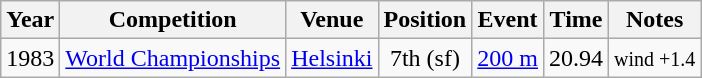<table class=wikitable style=text-align:center>
<tr>
<th>Year</th>
<th>Competition</th>
<th>Venue</th>
<th>Position</th>
<th>Event</th>
<th>Time</th>
<th>Notes</th>
</tr>
<tr>
<td>1983</td>
<td><a href='#'>World Championships</a></td>
<td> <a href='#'>Helsinki</a></td>
<td>7th (sf)</td>
<td><a href='#'>200 m</a></td>
<td>20.94</td>
<td><small>wind +1.4</small></td>
</tr>
</table>
